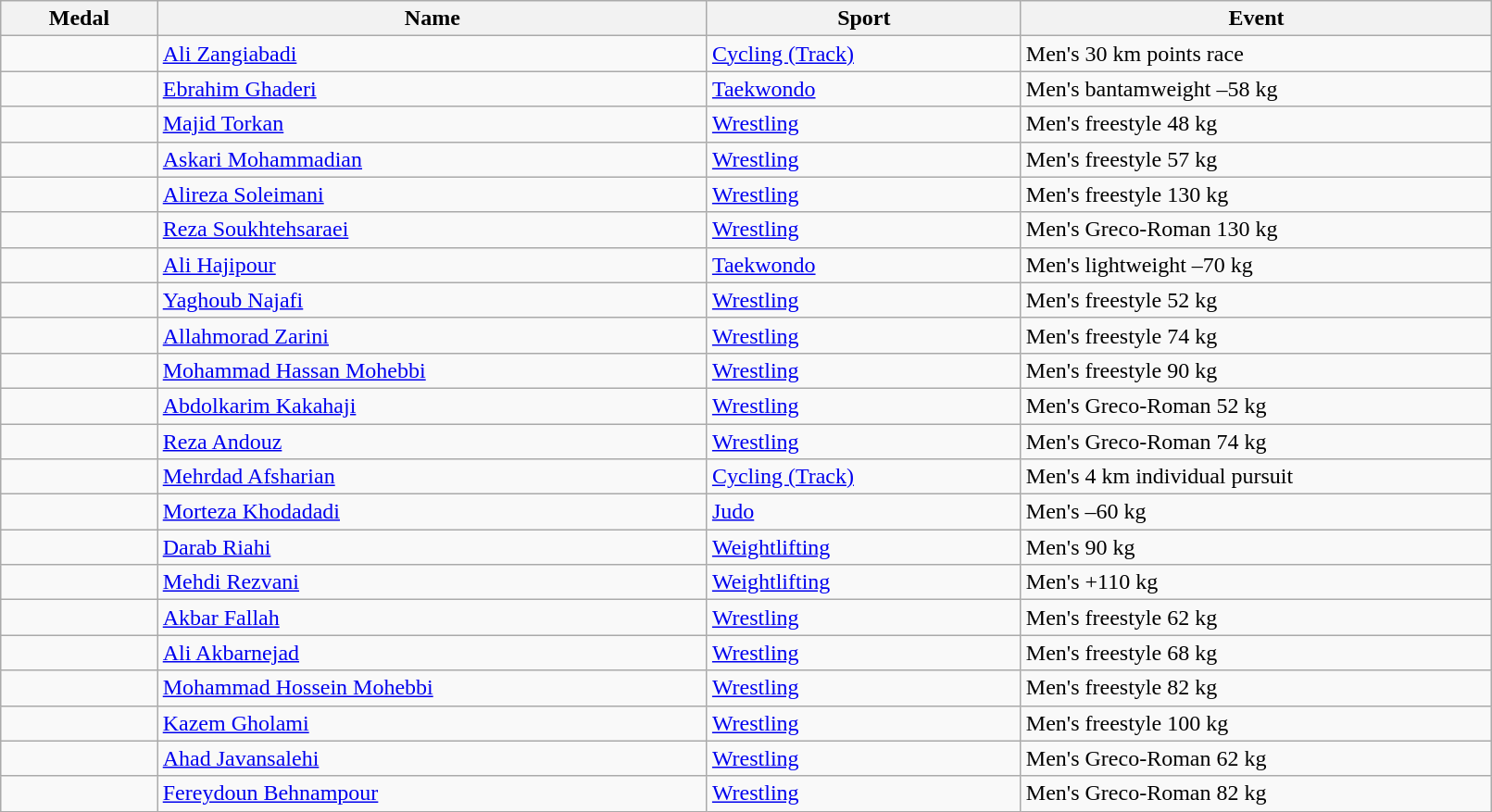<table class="wikitable" width="85%" style="font-size:100%">
<tr>
<th width="10%">Medal</th>
<th width="35%">Name</th>
<th width="20%">Sport</th>
<th width="30%">Event</th>
</tr>
<tr>
<td></td>
<td><a href='#'>Ali Zangiabadi</a></td>
<td><a href='#'>Cycling (Track)</a></td>
<td>Men's 30 km points race</td>
</tr>
<tr>
<td></td>
<td><a href='#'>Ebrahim Ghaderi</a></td>
<td><a href='#'>Taekwondo</a></td>
<td>Men's bantamweight –58 kg</td>
</tr>
<tr>
<td></td>
<td><a href='#'>Majid Torkan</a></td>
<td><a href='#'>Wrestling</a></td>
<td>Men's freestyle 48 kg</td>
</tr>
<tr>
<td></td>
<td><a href='#'>Askari Mohammadian</a></td>
<td><a href='#'>Wrestling</a></td>
<td>Men's freestyle 57 kg</td>
</tr>
<tr>
<td></td>
<td><a href='#'>Alireza Soleimani</a></td>
<td><a href='#'>Wrestling</a></td>
<td>Men's freestyle 130 kg</td>
</tr>
<tr>
<td></td>
<td><a href='#'>Reza Soukhtehsaraei</a></td>
<td><a href='#'>Wrestling</a></td>
<td>Men's Greco-Roman 130 kg</td>
</tr>
<tr>
<td></td>
<td><a href='#'>Ali Hajipour</a></td>
<td><a href='#'>Taekwondo</a></td>
<td>Men's lightweight –70 kg</td>
</tr>
<tr>
<td></td>
<td><a href='#'>Yaghoub Najafi</a></td>
<td><a href='#'>Wrestling</a></td>
<td>Men's freestyle 52 kg</td>
</tr>
<tr>
<td></td>
<td><a href='#'>Allahmorad Zarini</a></td>
<td><a href='#'>Wrestling</a></td>
<td>Men's freestyle 74 kg</td>
</tr>
<tr>
<td></td>
<td><a href='#'>Mohammad Hassan Mohebbi</a></td>
<td><a href='#'>Wrestling</a></td>
<td>Men's freestyle 90 kg</td>
</tr>
<tr>
<td></td>
<td><a href='#'>Abdolkarim Kakahaji</a></td>
<td><a href='#'>Wrestling</a></td>
<td>Men's Greco-Roman 52 kg</td>
</tr>
<tr>
<td></td>
<td><a href='#'>Reza Andouz</a></td>
<td><a href='#'>Wrestling</a></td>
<td>Men's Greco-Roman 74 kg</td>
</tr>
<tr>
<td></td>
<td><a href='#'>Mehrdad Afsharian</a></td>
<td><a href='#'>Cycling (Track)</a></td>
<td>Men's 4 km individual pursuit</td>
</tr>
<tr>
<td></td>
<td><a href='#'>Morteza Khodadadi</a></td>
<td><a href='#'>Judo</a></td>
<td>Men's –60 kg</td>
</tr>
<tr>
<td></td>
<td><a href='#'>Darab Riahi</a></td>
<td><a href='#'>Weightlifting</a></td>
<td>Men's 90 kg</td>
</tr>
<tr>
<td></td>
<td><a href='#'>Mehdi Rezvani</a></td>
<td><a href='#'>Weightlifting</a></td>
<td>Men's +110 kg</td>
</tr>
<tr>
<td></td>
<td><a href='#'>Akbar Fallah</a></td>
<td><a href='#'>Wrestling</a></td>
<td>Men's freestyle 62 kg</td>
</tr>
<tr>
<td></td>
<td><a href='#'>Ali Akbarnejad</a></td>
<td><a href='#'>Wrestling</a></td>
<td>Men's freestyle 68 kg</td>
</tr>
<tr>
<td></td>
<td><a href='#'>Mohammad Hossein Mohebbi</a></td>
<td><a href='#'>Wrestling</a></td>
<td>Men's freestyle 82 kg</td>
</tr>
<tr>
<td></td>
<td><a href='#'>Kazem Gholami</a></td>
<td><a href='#'>Wrestling</a></td>
<td>Men's freestyle 100 kg</td>
</tr>
<tr>
<td></td>
<td><a href='#'>Ahad Javansalehi</a></td>
<td><a href='#'>Wrestling</a></td>
<td>Men's Greco-Roman 62 kg</td>
</tr>
<tr>
<td></td>
<td><a href='#'>Fereydoun Behnampour</a></td>
<td><a href='#'>Wrestling</a></td>
<td>Men's Greco-Roman 82 kg</td>
</tr>
</table>
